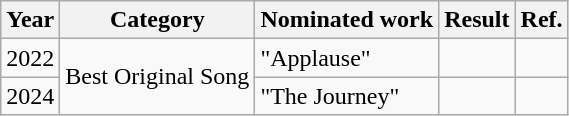<table class="wikitable">
<tr>
<th>Year</th>
<th>Category</th>
<th>Nominated work</th>
<th>Result</th>
<th>Ref.</th>
</tr>
<tr>
<td>2022</td>
<td rowspan="2">Best Original Song</td>
<td>"Applause" </td>
<td></td>
<td align="center"></td>
</tr>
<tr>
<td>2024</td>
<td>"The Journey" </td>
<td></td>
<td align="center"></td>
</tr>
</table>
